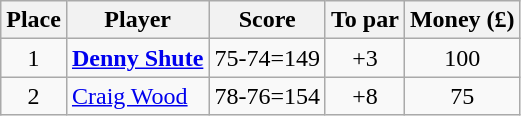<table class="wikitable">
<tr>
<th>Place</th>
<th>Player</th>
<th>Score</th>
<th>To par</th>
<th>Money (£)</th>
</tr>
<tr>
<td align=center>1</td>
<td> <strong><a href='#'>Denny Shute</a></strong></td>
<td align=center>75-74=149</td>
<td align=center>+3</td>
<td align=center>100</td>
</tr>
<tr>
<td align=center>2</td>
<td> <a href='#'>Craig Wood</a></td>
<td align=center>78-76=154</td>
<td align=center>+8</td>
<td align=center>75</td>
</tr>
</table>
